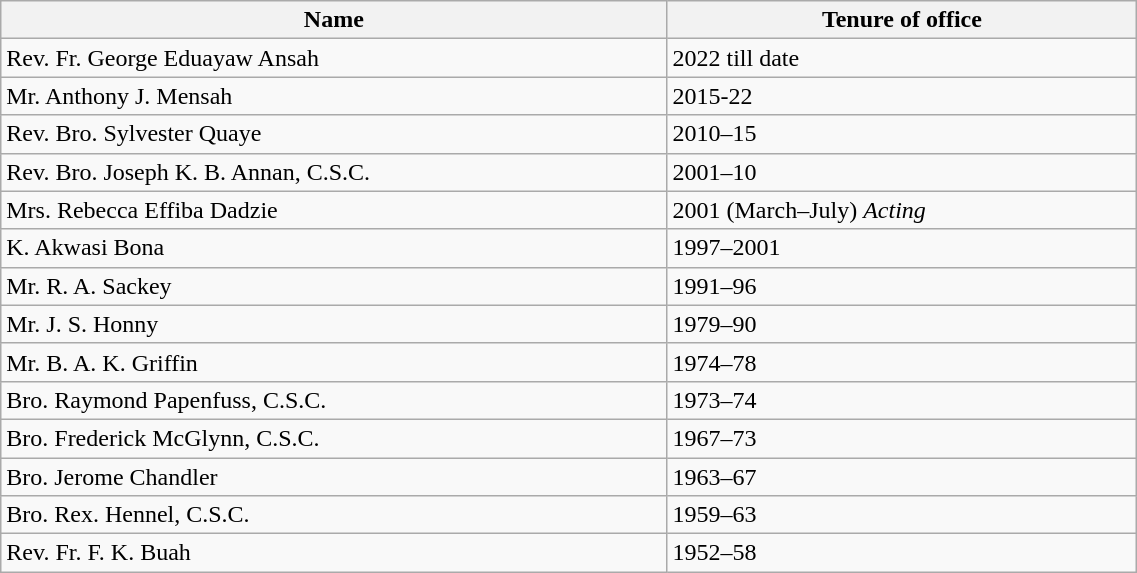<table class="wikitable" width="60%">
<tr>
<th>Name</th>
<th>Tenure of office</th>
</tr>
<tr>
<td>Rev. Fr. George Eduayaw Ansah</td>
<td>2022 till date</td>
</tr>
<tr>
<td>Mr. Anthony J. Mensah</td>
<td>2015-22</td>
</tr>
<tr>
<td>Rev. Bro. Sylvester Quaye</td>
<td>2010–15</td>
</tr>
<tr>
<td>Rev. Bro. Joseph K. B. Annan, C.S.C.</td>
<td>2001–10</td>
</tr>
<tr>
<td>Mrs. Rebecca Effiba Dadzie</td>
<td>2001 (March–July) <em>Acting</em></td>
</tr>
<tr>
<td>K. Akwasi Bona</td>
<td>1997–2001</td>
</tr>
<tr>
<td>Mr. R. A. Sackey</td>
<td>1991–96</td>
</tr>
<tr>
<td>Mr. J. S. Honny</td>
<td>1979–90</td>
</tr>
<tr>
<td>Mr. B. A. K. Griffin</td>
<td>1974–78</td>
</tr>
<tr>
<td>Bro. Raymond Papenfuss, C.S.C.</td>
<td>1973–74</td>
</tr>
<tr>
<td>Bro. Frederick McGlynn, C.S.C.</td>
<td>1967–73</td>
</tr>
<tr>
<td>Bro. Jerome Chandler</td>
<td>1963–67</td>
</tr>
<tr>
<td>Bro. Rex. Hennel, C.S.C.</td>
<td>1959–63</td>
</tr>
<tr>
<td>Rev. Fr. F. K. Buah</td>
<td>1952–58</td>
</tr>
</table>
